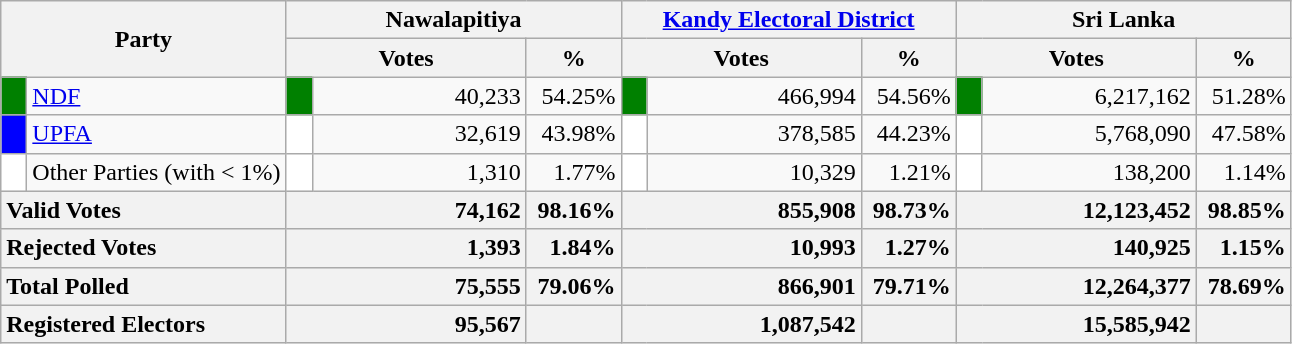<table class="wikitable">
<tr>
<th colspan="2" width="144px"rowspan="2">Party</th>
<th colspan="3" width="216px">Nawalapitiya</th>
<th colspan="3" width="216px"><a href='#'>Kandy Electoral District</a></th>
<th colspan="3" width="216px">Sri Lanka</th>
</tr>
<tr>
<th colspan="2" width="144px">Votes</th>
<th>%</th>
<th colspan="2" width="144px">Votes</th>
<th>%</th>
<th colspan="2" width="144px">Votes</th>
<th>%</th>
</tr>
<tr>
<td style="background-color:green;" width="10px"></td>
<td style="text-align:left;"><a href='#'>NDF</a></td>
<td style="background-color:green;" width="10px"></td>
<td style="text-align:right;">40,233</td>
<td style="text-align:right;">54.25%</td>
<td style="background-color:green;" width="10px"></td>
<td style="text-align:right;">466,994</td>
<td style="text-align:right;">54.56%</td>
<td style="background-color:green;" width="10px"></td>
<td style="text-align:right;">6,217,162</td>
<td style="text-align:right;">51.28%</td>
</tr>
<tr>
<td style="background-color:blue;" width="10px"></td>
<td style="text-align:left;"><a href='#'>UPFA</a></td>
<td style="background-color:white;" width="10px"></td>
<td style="text-align:right;">32,619</td>
<td style="text-align:right;">43.98%</td>
<td style="background-color:white;" width="10px"></td>
<td style="text-align:right;">378,585</td>
<td style="text-align:right;">44.23%</td>
<td style="background-color:white;" width="10px"></td>
<td style="text-align:right;">5,768,090</td>
<td style="text-align:right;">47.58%</td>
</tr>
<tr>
<td style="background-color:white;" width="10px"></td>
<td style="text-align:left;">Other Parties (with < 1%)</td>
<td style="background-color:white;" width="10px"></td>
<td style="text-align:right;">1,310</td>
<td style="text-align:right;">1.77%</td>
<td style="background-color:white;" width="10px"></td>
<td style="text-align:right;">10,329</td>
<td style="text-align:right;">1.21%</td>
<td style="background-color:white;" width="10px"></td>
<td style="text-align:right;">138,200</td>
<td style="text-align:right;">1.14%</td>
</tr>
<tr>
<th colspan="2" width="144px"style="text-align:left;">Valid Votes</th>
<th style="text-align:right;"colspan="2" width="144px">74,162</th>
<th style="text-align:right;">98.16%</th>
<th style="text-align:right;"colspan="2" width="144px">855,908</th>
<th style="text-align:right;">98.73%</th>
<th style="text-align:right;"colspan="2" width="144px">12,123,452</th>
<th style="text-align:right;">98.85%</th>
</tr>
<tr>
<th colspan="2" width="144px"style="text-align:left;">Rejected Votes</th>
<th style="text-align:right;"colspan="2" width="144px">1,393</th>
<th style="text-align:right;">1.84%</th>
<th style="text-align:right;"colspan="2" width="144px">10,993</th>
<th style="text-align:right;">1.27%</th>
<th style="text-align:right;"colspan="2" width="144px">140,925</th>
<th style="text-align:right;">1.15%</th>
</tr>
<tr>
<th colspan="2" width="144px"style="text-align:left;">Total Polled</th>
<th style="text-align:right;"colspan="2" width="144px">75,555</th>
<th style="text-align:right;">79.06%</th>
<th style="text-align:right;"colspan="2" width="144px">866,901</th>
<th style="text-align:right;">79.71%</th>
<th style="text-align:right;"colspan="2" width="144px">12,264,377</th>
<th style="text-align:right;">78.69%</th>
</tr>
<tr>
<th colspan="2" width="144px"style="text-align:left;">Registered Electors</th>
<th style="text-align:right;"colspan="2" width="144px">95,567</th>
<th></th>
<th style="text-align:right;"colspan="2" width="144px">1,087,542</th>
<th></th>
<th style="text-align:right;"colspan="2" width="144px">15,585,942</th>
<th></th>
</tr>
</table>
